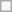<table class=wikitable>
<tr>
<td> </td>
</tr>
</table>
